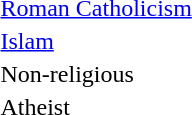<table>
<tr>
<td><a href='#'>Roman Catholicism</a></td>
<td></td>
</tr>
<tr>
<td><a href='#'>Islam</a></td>
<td></td>
</tr>
<tr>
<td>Non-religious</td>
<td></td>
</tr>
<tr>
<td>Atheist</td>
<td></td>
</tr>
</table>
